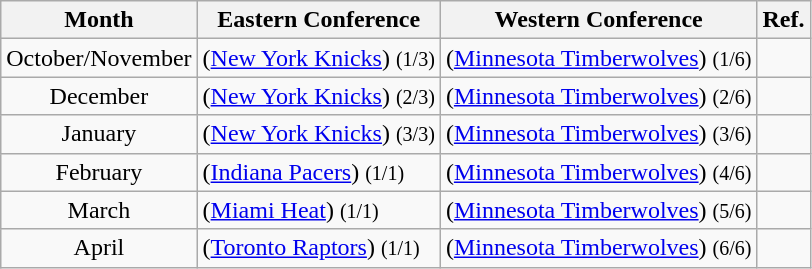<table class="wikitable sortable" style="text-align:left">
<tr>
<th>Month</th>
<th>Eastern Conference</th>
<th>Western Conference</th>
<th class=unsortable>Ref.</th>
</tr>
<tr>
<td align=center>October/November</td>
<td> (<a href='#'>New York Knicks</a>) <small>(1/3)</small></td>
<td> (<a href='#'>Minnesota Timberwolves</a>) <small>(1/6)</small></td>
<td align=center></td>
</tr>
<tr>
<td align=center>December</td>
<td> (<a href='#'>New York Knicks</a>) <small>(2/3)</small></td>
<td> (<a href='#'>Minnesota Timberwolves</a>) <small>(2/6)</small></td>
<td align=center></td>
</tr>
<tr>
<td align=center>January</td>
<td> (<a href='#'>New York Knicks</a>) <small>(3/3)</small></td>
<td> (<a href='#'>Minnesota Timberwolves</a>) <small>(3/6)</small></td>
<td align=center></td>
</tr>
<tr>
<td align=center>February</td>
<td> (<a href='#'>Indiana Pacers</a>) <small>(1/1)</small></td>
<td> (<a href='#'>Minnesota Timberwolves</a>) <small>(4/6)</small></td>
<td align=center></td>
</tr>
<tr>
<td align=center>March</td>
<td> (<a href='#'>Miami Heat</a>) <small>(1/1)</small></td>
<td> (<a href='#'>Minnesota Timberwolves</a>) <small>(5/6)</small></td>
<td align=center></td>
</tr>
<tr>
<td align=center>April</td>
<td> (<a href='#'>Toronto Raptors</a>) <small>(1/1)</small></td>
<td> (<a href='#'>Minnesota Timberwolves</a>) <small>(6/6)</small></td>
<td align=center></td>
</tr>
</table>
